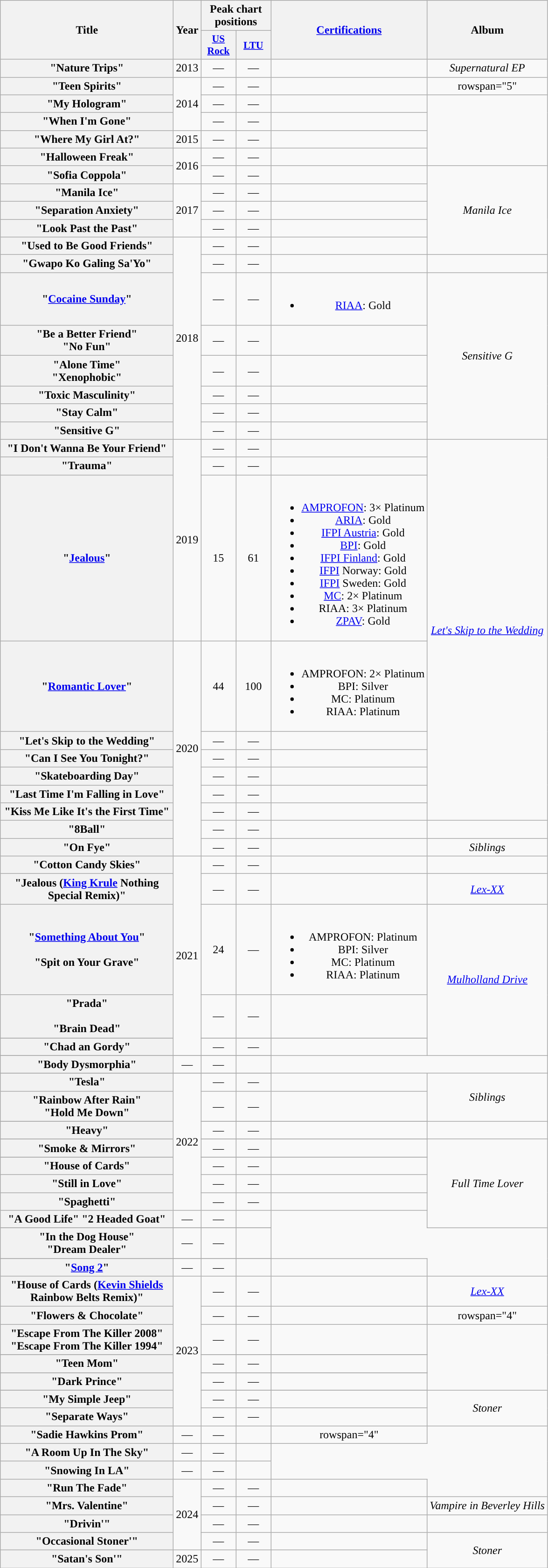<table class="wikitable plainrowheaders" style="text-align:center;">
<tr>
<th scope="col" rowspan="2" style="width:15em;">Title</th>
<th scope="col" rowspan="2">Year</th>
<th colspan="2" scope="col">Peak chart positions</th>
<th rowspan="2"><a href='#'>Certifications</a></th>
<th scope="col" rowspan="2">Album</th>
</tr>
<tr>
<th scope="col" style="width:3em;font-size:90%;"><a href='#'>US<br>Rock</a><br></th>
<th scope="col" style="width:3em;font-size:90%;"><a href='#'>LTU</a><br></th>
</tr>
<tr>
<th scope="row">"Nature Trips"</th>
<td>2013</td>
<td>—</td>
<td>—</td>
<td></td>
<td><em>Supernatural EP</em></td>
</tr>
<tr>
<th scope="row">"Teen Spirits"</th>
<td rowspan="3">2014</td>
<td>—</td>
<td>—</td>
<td></td>
<td>rowspan="5" </td>
</tr>
<tr>
<th scope="row">"My Hologram"</th>
<td>—</td>
<td>—</td>
<td></td>
</tr>
<tr>
<th scope="row">"When I'm Gone"<br></th>
<td>—</td>
<td>—</td>
<td></td>
</tr>
<tr>
<th scope="row">"Where My Girl At?"</th>
<td>2015</td>
<td>—</td>
<td>—</td>
<td></td>
</tr>
<tr>
<th scope="row">"Halloween Freak"</th>
<td rowspan="2">2016</td>
<td>—</td>
<td>—</td>
<td></td>
</tr>
<tr>
<th scope="row">"Sofia Coppola"</th>
<td>—</td>
<td>—</td>
<td></td>
<td rowspan="5"><em>Manila Ice</em></td>
</tr>
<tr>
<th scope="row">"Manila Ice"</th>
<td rowspan="3">2017</td>
<td>—</td>
<td>—</td>
<td></td>
</tr>
<tr>
<th scope="row">"Separation Anxiety"</th>
<td>—</td>
<td>—</td>
<td></td>
</tr>
<tr>
<th scope="row">"Look Past the Past"</th>
<td>—</td>
<td>—</td>
<td></td>
</tr>
<tr>
<th scope="row">"Used to Be Good Friends"</th>
<td rowspan="8">2018</td>
<td>—</td>
<td>—</td>
<td></td>
</tr>
<tr>
<th scope="row">"Gwapo Ko Galing Sa'Yo"</th>
<td>—</td>
<td>—</td>
<td></td>
<td></td>
</tr>
<tr>
<th scope="row">"<a href='#'>Cocaine Sunday</a>"</th>
<td>—</td>
<td>—</td>
<td><br><ul><li><a href='#'>RIAA</a>: Gold</li></ul></td>
<td rowspan="6"><em>Sensitive G</em></td>
</tr>
<tr>
<th scope="row">"Be a Better Friend" <br> "No Fun"</th>
<td>—</td>
<td>—</td>
<td></td>
</tr>
<tr>
<th scope="row">"Alone Time" <br> "Xenophobic"</th>
<td>—</td>
<td>—</td>
<td></td>
</tr>
<tr>
<th scope="row">"Toxic Masculinity"</th>
<td>—</td>
<td>—</td>
<td></td>
</tr>
<tr>
<th scope="row">"Stay Calm"</th>
<td>—</td>
<td>—</td>
<td></td>
</tr>
<tr>
<th scope="row">"Sensitive G"</th>
<td>—</td>
<td>—</td>
<td></td>
</tr>
<tr>
<th scope="row">"I Don't Wanna Be Your Friend"</th>
<td rowspan="3">2019</td>
<td>—</td>
<td>—</td>
<td></td>
<td rowspan="9"><em><a href='#'>Let's Skip to the Wedding</a></em></td>
</tr>
<tr>
<th scope="row">"Trauma"</th>
<td>—</td>
<td>—</td>
<td></td>
</tr>
<tr>
<th scope="row">"<a href='#'>Jealous</a>"</th>
<td>15</td>
<td>61</td>
<td><br><ul><li><a href='#'>AMPROFON</a>: 3× Platinum</li><li><a href='#'>ARIA</a>: Gold</li><li><a href='#'>IFPI Austria</a>: Gold</li><li><a href='#'>BPI</a>: Gold</li><li><a href='#'>IFPI Finland</a>: Gold</li><li><a href='#'>IFPI</a> Norway: Gold</li><li><a href='#'>IFPI</a> Sweden: Gold</li><li><a href='#'>MC</a>: 2× Platinum</li><li>RIAA: 3× Platinum</li><li><a href='#'>ZPAV</a>: Gold</li></ul></td>
</tr>
<tr>
<th scope="row">"<a href='#'>Romantic Lover</a>"</th>
<td rowspan="8">2020</td>
<td>44</td>
<td>100</td>
<td><br><ul><li>AMPROFON: 2× Platinum</li><li>BPI: Silver</li><li>MC: Platinum</li><li>RIAA: Platinum</li></ul></td>
</tr>
<tr>
<th scope="row">"Let's Skip to the Wedding"</th>
<td>—</td>
<td>—</td>
<td></td>
</tr>
<tr>
<th scope="row">"Can I See You Tonight?"</th>
<td>—</td>
<td>—</td>
<td></td>
</tr>
<tr>
<th scope="row">"Skateboarding Day"</th>
<td>—</td>
<td>—</td>
<td></td>
</tr>
<tr>
<th scope="row">"Last Time I'm Falling in Love"</th>
<td>—</td>
<td>—</td>
<td></td>
</tr>
<tr>
<th scope="row">"Kiss Me Like It's the First Time"</th>
<td>—</td>
<td>—</td>
<td></td>
</tr>
<tr>
<th scope="row">"8Ball"<br></th>
<td>—</td>
<td>—</td>
<td></td>
<td></td>
</tr>
<tr>
<th scope="row">"On Fye"<br></th>
<td>—</td>
<td>—</td>
<td></td>
<td><em>Siblings</em></td>
</tr>
<tr>
<th scope="row">"Cotton Candy Skies"<br></th>
<td rowspan="6">2021</td>
<td>—</td>
<td>—</td>
<td></td>
<td></td>
</tr>
<tr>
<th scope="row">"Jealous (<a href='#'>King Krule</a> Nothing Special Remix)"</th>
<td>—</td>
<td>—</td>
<td></td>
<td><em><a href='#'>Lex-XX</a></em></td>
</tr>
<tr>
<th scope="row">"<a href='#'>Something About You</a>"<br><br> "Spit on Your Grave"</th>
<td>24</td>
<td>—</td>
<td><br><ul><li>AMPROFON: Platinum</li><li>BPI: Silver</li><li>MC: Platinum</li><li>RIAA: Platinum</li></ul></td>
<td rowspan="4"><em><a href='#'>Mulholland Drive</a></em></td>
</tr>
<tr>
<th scope="row">"Prada"<br><br> "Brain Dead"</th>
<td>—</td>
<td>—</td>
<td></td>
</tr>
<tr>
</tr>
<tr>
<th scope="row">"Chad an Gordy"<br></th>
<td>—</td>
<td>—</td>
<td></td>
</tr>
<tr>
</tr>
<tr>
<th scope="row">"Body Dysmorphia"</th>
<td>—</td>
<td>—</td>
<td></td>
</tr>
<tr>
</tr>
<tr>
<th scope="row">"Tesla"<br></th>
<td rowspan="10">2022</td>
<td>—</td>
<td>—</td>
<td></td>
<td rowspan="3"><em>Siblings</em></td>
</tr>
<tr>
<th scope="row">"Rainbow After Rain"<br> "Hold Me Down"<br></th>
<td>—</td>
<td>—</td>
<td></td>
</tr>
<tr>
</tr>
<tr>
<th scope="row">"Heavy"<br></th>
<td>—</td>
<td>—</td>
<td></td>
</tr>
<tr>
</tr>
<tr>
<th scope="row">"Smoke & Mirrors"<br></th>
<td>—</td>
<td>—</td>
<td></td>
<td rowspan="6"><em>Full Time Lover</em></td>
</tr>
<tr>
</tr>
<tr>
<th scope="row">"House of Cards"</th>
<td>—</td>
<td>—</td>
<td></td>
</tr>
<tr>
<th scope="row">"Still in Love"</th>
<td>—</td>
<td>—</td>
<td></td>
</tr>
<tr>
<th scope="row">"Spaghetti"<br></th>
<td>—</td>
<td>—</td>
<td></td>
</tr>
<tr>
<th scope="row">"A Good Life"  "2 Headed Goat"<br></th>
<td>—</td>
<td>—</td>
<td></td>
</tr>
<tr>
</tr>
<tr>
<th scope="row">"In the Dog House"<br>  "Dream Dealer"<br></th>
<td>—</td>
<td>—</td>
<td></td>
</tr>
<tr>
</tr>
<tr>
<th scope="row">"<a href='#'>Song 2</a>"</th>
<td>—</td>
<td>—</td>
<td></td>
<td></td>
</tr>
<tr>
<th scope="row">"House of Cards (<a href='#'>Kevin Shields</a> Rainbow Belts Remix)"</th>
<td rowspan="10">2023</td>
<td>—</td>
<td>—</td>
<td></td>
<td><em><a href='#'>Lex-XX</a></em></td>
</tr>
<tr>
<th scope="row">"Flowers & Chocolate"</th>
<td>—</td>
<td>—</td>
<td></td>
<td>rowspan="4" </td>
</tr>
<tr>
<th scope="row">"Escape From The Killer 2008"<br>  "Escape From The Killer 1994"</th>
<td>—</td>
<td>—</td>
<td></td>
</tr>
<tr>
</tr>
<tr>
<th scope="row">"Teen Mom"</th>
<td>—</td>
<td>—</td>
<td></td>
</tr>
<tr>
</tr>
<tr>
<th scope="row">"Dark Prince"<br></th>
<td>—</td>
<td>—</td>
<td></td>
</tr>
<tr>
</tr>
<tr>
<th scope="row">"My Simple Jeep"<br></th>
<td>—</td>
<td>—</td>
<td></td>
<td rowspan="2"><em>Stoner</em></td>
</tr>
<tr>
<th scope="row">"Separate Ways"<br></th>
<td>—</td>
<td>—</td>
<td></td>
</tr>
<tr>
<th scope="row">"Sadie Hawkins Prom"</th>
<td>—</td>
<td>—</td>
<td></td>
<td>rowspan="4" </td>
</tr>
<tr>
<th scope="row">"A Room Up In The Sky"<br></th>
<td>—</td>
<td>—</td>
<td></td>
</tr>
<tr>
<th scope="row">"Snowing In LA"</th>
<td>—</td>
<td>—</td>
<td></td>
</tr>
<tr>
<th scope="row">"Run The Fade"<br></th>
<td rowspan="4">2024</td>
<td>—</td>
<td>—</td>
<td></td>
</tr>
<tr>
<th scope="row">"Mrs. Valentine"</th>
<td>—</td>
<td>—</td>
<td></td>
<td><em>Vampire in Beverley Hills</em></td>
</tr>
<tr>
<th scope="row">"Drivin'"</th>
<td>—</td>
<td>—</td>
<td></td>
<td></td>
</tr>
<tr>
<th scope="row">"Occasional Stoner'"</th>
<td>—</td>
<td>—</td>
<td></td>
<td rowspan="2"><em>Stoner</em></td>
</tr>
<tr>
<th scope="row">"Satan's Son'"<br></th>
<td>2025</td>
<td>—</td>
<td>—</td>
<td></td>
</tr>
</table>
